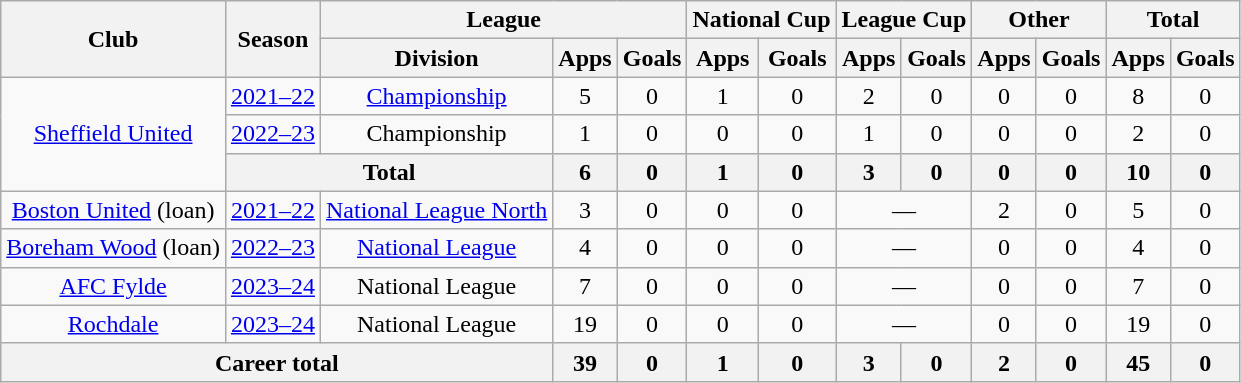<table class="wikitable" style="text-align: center">
<tr>
<th rowspan="2">Club</th>
<th rowspan="2">Season</th>
<th colspan="3">League</th>
<th colspan="2">National Cup</th>
<th colspan="2">League Cup</th>
<th colspan="2">Other</th>
<th colspan="2">Total</th>
</tr>
<tr>
<th>Division</th>
<th>Apps</th>
<th>Goals</th>
<th>Apps</th>
<th>Goals</th>
<th>Apps</th>
<th>Goals</th>
<th>Apps</th>
<th>Goals</th>
<th>Apps</th>
<th>Goals</th>
</tr>
<tr>
<td rowspan="3"><a href='#'>Sheffield United</a></td>
<td><a href='#'>2021–22</a></td>
<td><a href='#'>Championship</a></td>
<td>5</td>
<td>0</td>
<td>1</td>
<td>0</td>
<td>2</td>
<td>0</td>
<td>0</td>
<td>0</td>
<td>8</td>
<td>0</td>
</tr>
<tr>
<td><a href='#'>2022–23</a></td>
<td>Championship</td>
<td>1</td>
<td>0</td>
<td>0</td>
<td>0</td>
<td>1</td>
<td>0</td>
<td>0</td>
<td>0</td>
<td>2</td>
<td>0</td>
</tr>
<tr>
<th colspan="2">Total</th>
<th>6</th>
<th>0</th>
<th>1</th>
<th>0</th>
<th>3</th>
<th>0</th>
<th>0</th>
<th>0</th>
<th>10</th>
<th>0</th>
</tr>
<tr>
<td><a href='#'>Boston United</a> (loan)</td>
<td><a href='#'>2021–22</a></td>
<td><a href='#'>National League North</a></td>
<td>3</td>
<td>0</td>
<td>0</td>
<td>0</td>
<td colspan="2">—</td>
<td>2</td>
<td>0</td>
<td>5</td>
<td>0</td>
</tr>
<tr>
<td><a href='#'>Boreham Wood</a> (loan)</td>
<td><a href='#'>2022–23</a></td>
<td><a href='#'>National League</a></td>
<td>4</td>
<td>0</td>
<td>0</td>
<td>0</td>
<td colspan="2">—</td>
<td>0</td>
<td>0</td>
<td>4</td>
<td>0</td>
</tr>
<tr>
<td><a href='#'>AFC Fylde</a></td>
<td><a href='#'>2023–24</a></td>
<td>National League</td>
<td>7</td>
<td>0</td>
<td>0</td>
<td>0</td>
<td colspan="2">—</td>
<td>0</td>
<td>0</td>
<td>7</td>
<td>0</td>
</tr>
<tr>
<td><a href='#'>Rochdale</a></td>
<td><a href='#'>2023–24</a></td>
<td>National League</td>
<td>19</td>
<td>0</td>
<td>0</td>
<td>0</td>
<td colspan="2">—</td>
<td>0</td>
<td>0</td>
<td>19</td>
<td>0</td>
</tr>
<tr>
<th colspan="3">Career total</th>
<th>39</th>
<th>0</th>
<th>1</th>
<th>0</th>
<th>3</th>
<th>0</th>
<th>2</th>
<th>0</th>
<th>45</th>
<th>0</th>
</tr>
</table>
